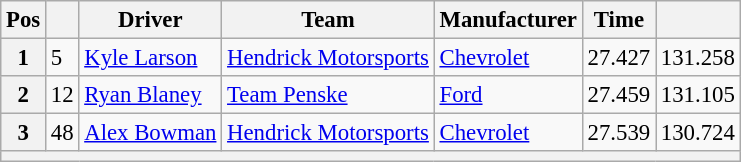<table class="wikitable" style="font-size:95%">
<tr>
<th>Pos</th>
<th></th>
<th>Driver</th>
<th>Team</th>
<th>Manufacturer</th>
<th>Time</th>
<th></th>
</tr>
<tr>
<th>1</th>
<td>5</td>
<td><a href='#'>Kyle Larson</a></td>
<td><a href='#'>Hendrick Motorsports</a></td>
<td><a href='#'>Chevrolet</a></td>
<td>27.427</td>
<td>131.258</td>
</tr>
<tr>
<th>2</th>
<td>12</td>
<td><a href='#'>Ryan Blaney</a></td>
<td><a href='#'>Team Penske</a></td>
<td><a href='#'>Ford</a></td>
<td>27.459</td>
<td>131.105</td>
</tr>
<tr>
<th>3</th>
<td>48</td>
<td><a href='#'>Alex Bowman</a></td>
<td><a href='#'>Hendrick Motorsports</a></td>
<td><a href='#'>Chevrolet</a></td>
<td>27.539</td>
<td>130.724</td>
</tr>
<tr>
<th colspan="7"></th>
</tr>
</table>
